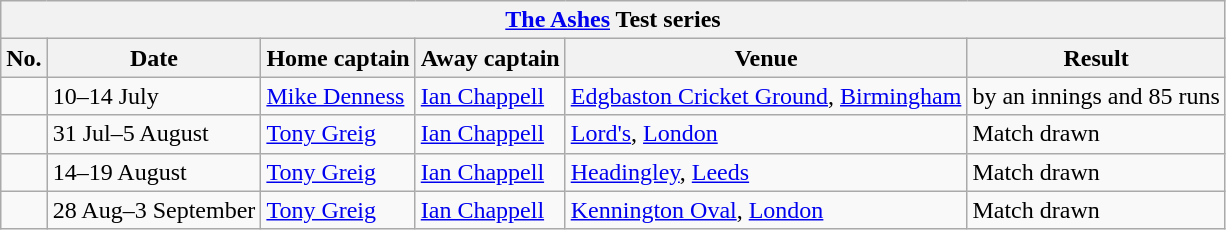<table class="wikitable">
<tr>
<th colspan="9"><a href='#'>The Ashes</a> Test series</th>
</tr>
<tr>
<th>No.</th>
<th>Date</th>
<th>Home captain</th>
<th>Away captain</th>
<th>Venue</th>
<th>Result</th>
</tr>
<tr>
<td></td>
<td>10–14 July</td>
<td><a href='#'>Mike Denness</a></td>
<td><a href='#'>Ian Chappell</a></td>
<td><a href='#'>Edgbaston Cricket Ground</a>, <a href='#'>Birmingham</a></td>
<td> by an innings and 85 runs</td>
</tr>
<tr>
<td></td>
<td>31 Jul–5 August</td>
<td><a href='#'>Tony Greig</a></td>
<td><a href='#'>Ian Chappell</a></td>
<td><a href='#'>Lord's</a>, <a href='#'>London</a></td>
<td>Match drawn</td>
</tr>
<tr>
<td></td>
<td>14–19 August</td>
<td><a href='#'>Tony Greig</a></td>
<td><a href='#'>Ian Chappell</a></td>
<td><a href='#'>Headingley</a>, <a href='#'>Leeds</a></td>
<td>Match drawn</td>
</tr>
<tr>
<td></td>
<td>28 Aug–3 September</td>
<td><a href='#'>Tony Greig</a></td>
<td><a href='#'>Ian Chappell</a></td>
<td><a href='#'>Kennington Oval</a>, <a href='#'>London</a></td>
<td>Match drawn</td>
</tr>
</table>
